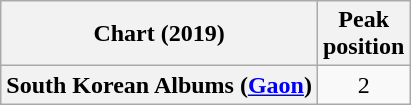<table class="wikitable plainrowheaders" style="text-align:center;">
<tr>
<th scope="col">Chart (2019)</th>
<th scope="col">Peak<br>position</th>
</tr>
<tr>
<th scope="row">South Korean Albums (<a href='#'>Gaon</a>)</th>
<td>2</td>
</tr>
</table>
